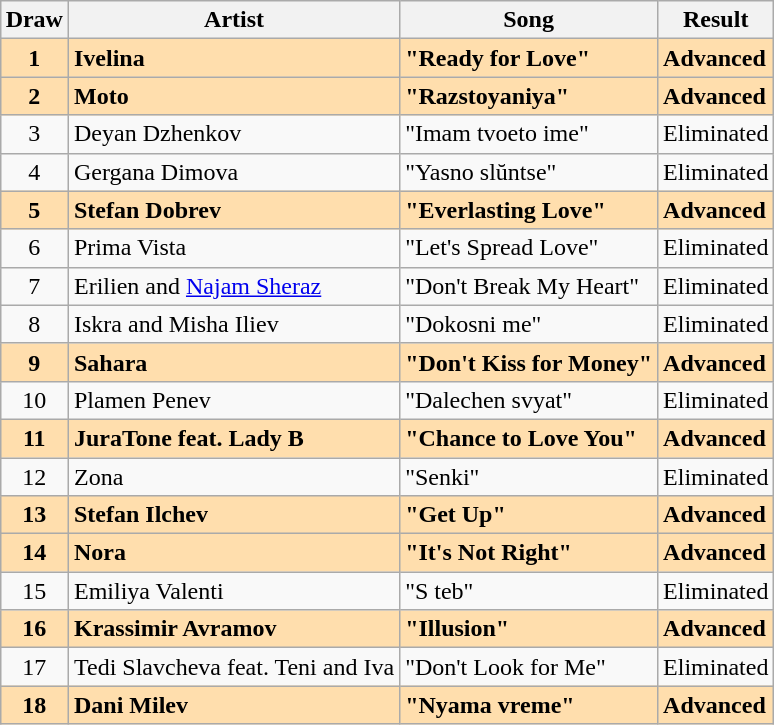<table class="sortable wikitable" style="margin: 1em auto 1em auto; text-align:center">
<tr>
<th>Draw</th>
<th>Artist</th>
<th>Song</th>
<th>Result</th>
</tr>
<tr style="font-weight:bold;background:navajowhite;">
<td>1</td>
<td align="left">Ivelina</td>
<td align="left">"Ready for Love"</td>
<td align="left">Advanced</td>
</tr>
<tr style="font-weight:bold;background:navajowhite;">
<td>2</td>
<td align="left">Moto</td>
<td align="left">"Razstoyaniya"</td>
<td align="left">Advanced</td>
</tr>
<tr>
<td>3</td>
<td align="left">Deyan Dzhenkov</td>
<td align="left">"Imam tvoeto ime"</td>
<td align="left">Eliminated</td>
</tr>
<tr>
<td>4</td>
<td align="left">Gergana Dimova</td>
<td align="left">"Yasno slŭntse"</td>
<td align="left">Eliminated</td>
</tr>
<tr style="font-weight:bold;background:navajowhite;">
<td>5</td>
<td align="left">Stefan Dobrev</td>
<td align="left">"Everlasting Love"</td>
<td align="left">Advanced</td>
</tr>
<tr>
<td>6</td>
<td align="left">Prima Vista</td>
<td align="left">"Let's Spread Love"</td>
<td align="left">Eliminated</td>
</tr>
<tr>
<td>7</td>
<td align="left">Erilien and <a href='#'>Najam Sheraz</a></td>
<td align="left">"Don't Break My Heart"</td>
<td align="left">Eliminated</td>
</tr>
<tr>
<td>8</td>
<td align="left">Iskra and Misha Iliev</td>
<td align="left">"Dokosni me"</td>
<td align="left">Eliminated</td>
</tr>
<tr style="font-weight:bold;background:navajowhite;">
<td>9</td>
<td align="left">Sahara</td>
<td align="left">"Don't Kiss for Money"</td>
<td align="left">Advanced</td>
</tr>
<tr>
<td>10</td>
<td align="left">Plamen Penev</td>
<td align="left">"Dalechen svyat"</td>
<td align="left">Eliminated</td>
</tr>
<tr style="font-weight:bold;background:navajowhite;">
<td>11</td>
<td align="left">JuraTone feat. Lady B</td>
<td align="left">"Chance to Love You"</td>
<td align="left">Advanced</td>
</tr>
<tr>
<td>12</td>
<td align="left">Zona</td>
<td align="left">"Senki"</td>
<td align="left">Eliminated</td>
</tr>
<tr style="font-weight:bold;background:navajowhite;">
<td>13</td>
<td align="left">Stefan Ilchev</td>
<td align="left">"Get Up"</td>
<td align="left">Advanced</td>
</tr>
<tr style="font-weight:bold;background:navajowhite;">
<td>14</td>
<td align="left">Nora</td>
<td align="left">"It's Not Right"</td>
<td align="left">Advanced</td>
</tr>
<tr>
<td>15</td>
<td align="left">Emiliya Valenti</td>
<td align="left">"S teb"</td>
<td align="left">Eliminated</td>
</tr>
<tr style="font-weight:bold;background:navajowhite;">
<td>16</td>
<td align="left">Krassimir Avramov</td>
<td align="left">"Illusion"</td>
<td align="left">Advanced</td>
</tr>
<tr>
<td>17</td>
<td align="left">Tedi Slavcheva feat. Teni and Iva</td>
<td align="left">"Don't Look for Me"</td>
<td align="left">Eliminated</td>
</tr>
<tr style="font-weight:bold;background:navajowhite;">
<td>18</td>
<td align="left">Dani Milev</td>
<td align="left">"Nyama vreme"</td>
<td align="left">Advanced</td>
</tr>
</table>
